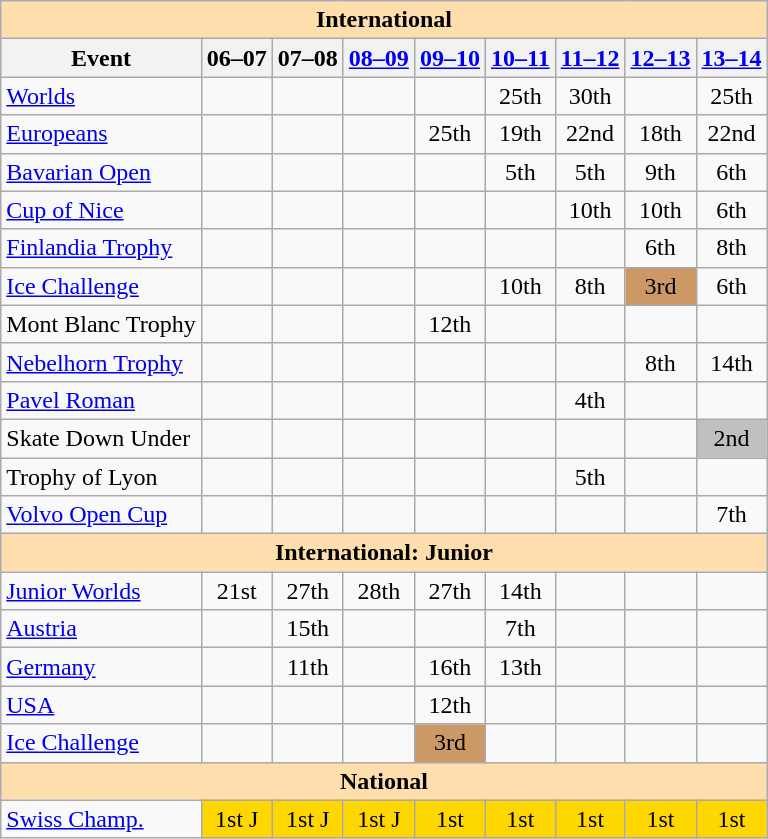<table class="wikitable" style="text-align:center">
<tr>
<th colspan="9" style="background-color: #ffdead; " align="center">International</th>
</tr>
<tr>
<th>Event</th>
<th>06–07</th>
<th>07–08</th>
<th><a href='#'>08–09</a></th>
<th><a href='#'>09–10</a></th>
<th><a href='#'>10–11</a></th>
<th><a href='#'>11–12</a></th>
<th><a href='#'>12–13</a></th>
<th><a href='#'>13–14</a></th>
</tr>
<tr>
<td align=left><a href='#'>Worlds</a></td>
<td></td>
<td></td>
<td></td>
<td></td>
<td>25th</td>
<td>30th</td>
<td></td>
<td>25th</td>
</tr>
<tr>
<td align=left><a href='#'>Europeans</a></td>
<td></td>
<td></td>
<td></td>
<td>25th</td>
<td>19th</td>
<td>22nd</td>
<td>18th</td>
<td>22nd</td>
</tr>
<tr>
<td align=left><a href='#'>Bavarian Open</a></td>
<td></td>
<td></td>
<td></td>
<td></td>
<td>5th</td>
<td>5th</td>
<td>9th</td>
<td>6th</td>
</tr>
<tr>
<td align=left><a href='#'>Cup of Nice</a></td>
<td></td>
<td></td>
<td></td>
<td></td>
<td></td>
<td>10th</td>
<td>10th</td>
<td>6th</td>
</tr>
<tr>
<td align=left><a href='#'>Finlandia Trophy</a></td>
<td></td>
<td></td>
<td></td>
<td></td>
<td></td>
<td></td>
<td>6th</td>
<td>8th</td>
</tr>
<tr>
<td align=left><a href='#'>Ice Challenge</a></td>
<td></td>
<td></td>
<td></td>
<td></td>
<td>10th</td>
<td>8th</td>
<td bgcolor=cc9966>3rd</td>
<td>6th</td>
</tr>
<tr>
<td align=left>Mont Blanc Trophy</td>
<td></td>
<td></td>
<td></td>
<td>12th</td>
<td></td>
<td></td>
<td></td>
<td></td>
</tr>
<tr>
<td align=left><a href='#'>Nebelhorn Trophy</a></td>
<td></td>
<td></td>
<td></td>
<td></td>
<td></td>
<td></td>
<td>8th</td>
<td>14th</td>
</tr>
<tr>
<td align=left><a href='#'>Pavel Roman</a></td>
<td></td>
<td></td>
<td></td>
<td></td>
<td></td>
<td>4th</td>
<td></td>
<td></td>
</tr>
<tr>
<td align=left>Skate Down Under</td>
<td></td>
<td></td>
<td></td>
<td></td>
<td></td>
<td></td>
<td></td>
<td bgcolor=silver>2nd</td>
</tr>
<tr>
<td align=left>Trophy of Lyon</td>
<td></td>
<td></td>
<td></td>
<td></td>
<td></td>
<td>5th</td>
<td></td>
<td></td>
</tr>
<tr>
<td align=left><a href='#'>Volvo Open Cup</a></td>
<td></td>
<td></td>
<td></td>
<td></td>
<td></td>
<td></td>
<td></td>
<td>7th</td>
</tr>
<tr>
<th colspan="9" style="background-color: #ffdead; " align="center">International: Junior</th>
</tr>
<tr>
<td align=left><a href='#'>Junior Worlds</a></td>
<td>21st</td>
<td>27th</td>
<td>28th</td>
<td>27th</td>
<td>14th</td>
<td></td>
<td></td>
<td></td>
</tr>
<tr>
<td align=left> <a href='#'>Austria</a></td>
<td></td>
<td>15th</td>
<td></td>
<td></td>
<td>7th</td>
<td></td>
<td></td>
<td></td>
</tr>
<tr>
<td align=left> <a href='#'>Germany</a></td>
<td></td>
<td>11th</td>
<td></td>
<td>16th</td>
<td>13th</td>
<td></td>
<td></td>
<td></td>
</tr>
<tr>
<td align=left> <a href='#'>USA</a></td>
<td></td>
<td></td>
<td></td>
<td>12th</td>
<td></td>
<td></td>
<td></td>
<td></td>
</tr>
<tr>
<td align=left><a href='#'>Ice Challenge</a></td>
<td></td>
<td></td>
<td></td>
<td bgcolor=cc9966>3rd</td>
<td></td>
<td></td>
<td></td>
<td></td>
</tr>
<tr>
<th colspan="9" style="background-color: #ffdead; " align="center">National</th>
</tr>
<tr>
<td align=left><a href='#'>Swiss Champ.</a></td>
<td bgcolor="gold">1st J</td>
<td bgcolor=gold>1st J</td>
<td bgcolor=gold>1st J</td>
<td bgcolor=gold>1st</td>
<td bgcolor=gold>1st</td>
<td bgcolor=gold>1st</td>
<td bgcolor=gold>1st</td>
<td bgcolor=gold>1st</td>
</tr>
</table>
